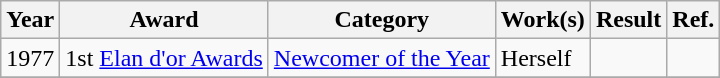<table class="wikitable">
<tr>
<th>Year</th>
<th>Award</th>
<th>Category</th>
<th>Work(s)</th>
<th>Result</th>
<th>Ref.</th>
</tr>
<tr>
<td>1977</td>
<td>1st <a href='#'>Elan d'or Awards</a></td>
<td><a href='#'>Newcomer of the Year</a></td>
<td>Herself</td>
<td></td>
<td></td>
</tr>
<tr>
</tr>
</table>
